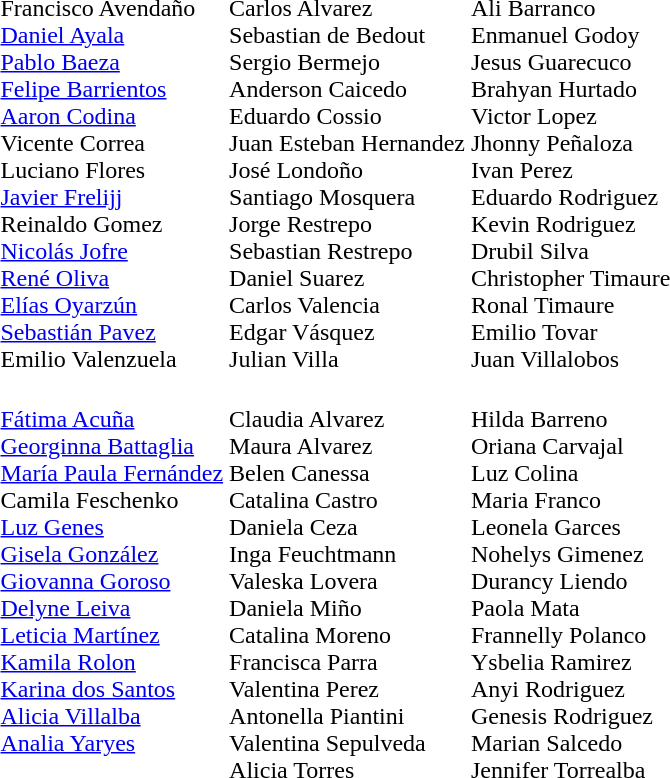<table>
<tr>
<td></td>
<td><br>Francisco Avendaño<br><a href='#'>Daniel Ayala</a><br><a href='#'>Pablo Baeza</a><br><a href='#'>Felipe Barrientos</a><br><a href='#'>Aaron Codina</a><br>Vicente Correa<br>Luciano Flores<br><a href='#'>Javier Frelijj</a><br>Reinaldo Gomez<br><a href='#'>Nicolás Jofre</a><br><a href='#'>René Oliva</a><br><a href='#'>Elías Oyarzún</a><br><a href='#'>Sebastián Pavez</a><br>Emilio Valenzuela</td>
<td nowrap><br>Carlos Alvarez<br>Sebastian de Bedout<br>Sergio Bermejo<br>Anderson Caicedo<br>Eduardo Cossio<br>Juan Esteban Hernandez<br>José Londoño<br>Santiago Mosquera<br>Jorge Restrepo<br>Sebastian Restrepo<br>Daniel Suarez<br>Carlos Valencia<br>Edgar Vásquez<br>Julian Villa</td>
<td nowrap><br>Ali Barranco<br>Enmanuel Godoy<br>Jesus Guarecuco<br>Brahyan Hurtado<br>Victor Lopez<br>Jhonny Peñaloza<br>Ivan Perez<br>Eduardo Rodriguez<br>Kevin Rodriguez<br>Drubil Silva<br>Christopher Timaure<br>Ronal Timaure<br>Emilio Tovar<br>Juan Villalobos</td>
</tr>
<tr>
<td></td>
<td valign=top nowrap><br><a href='#'>Fátima Acuña</a><br><a href='#'>Georginna Battaglia</a><br><a href='#'>María Paula Fernández</a><br>Camila Feschenko<br><a href='#'>Luz Genes</a><br><a href='#'>Gisela González</a><br><a href='#'>Giovanna Goroso</a><br><a href='#'>Delyne Leiva</a><br><a href='#'>Leticia Martínez</a><br><a href='#'>Kamila Rolon</a><br><a href='#'>Karina dos Santos</a><br><a href='#'>Alicia Villalba</a><br><a href='#'>Analia Yaryes</a></td>
<td><br>Claudia Alvarez<br>Maura Alvarez<br>Belen Canessa<br>Catalina Castro<br>Daniela Ceza<br>Inga Feuchtmann<br>Valeska Lovera<br>Daniela Miño<br>Catalina Moreno<br>Francisca Parra<br>Valentina Perez<br>Antonella Piantini<br>Valentina Sepulveda<br>Alicia Torres</td>
<td nowrap><br>Hilda Barreno<br>Oriana Carvajal<br>Luz Colina<br>Maria Franco<br>Leonela Garces<br>Nohelys Gimenez<br>Durancy Liendo<br>Paola Mata<br>Frannelly Polanco<br>Ysbelia Ramirez<br>Anyi Rodriguez<br>Genesis Rodriguez<br>Marian Salcedo<br>Jennifer Torrealba</td>
</tr>
</table>
